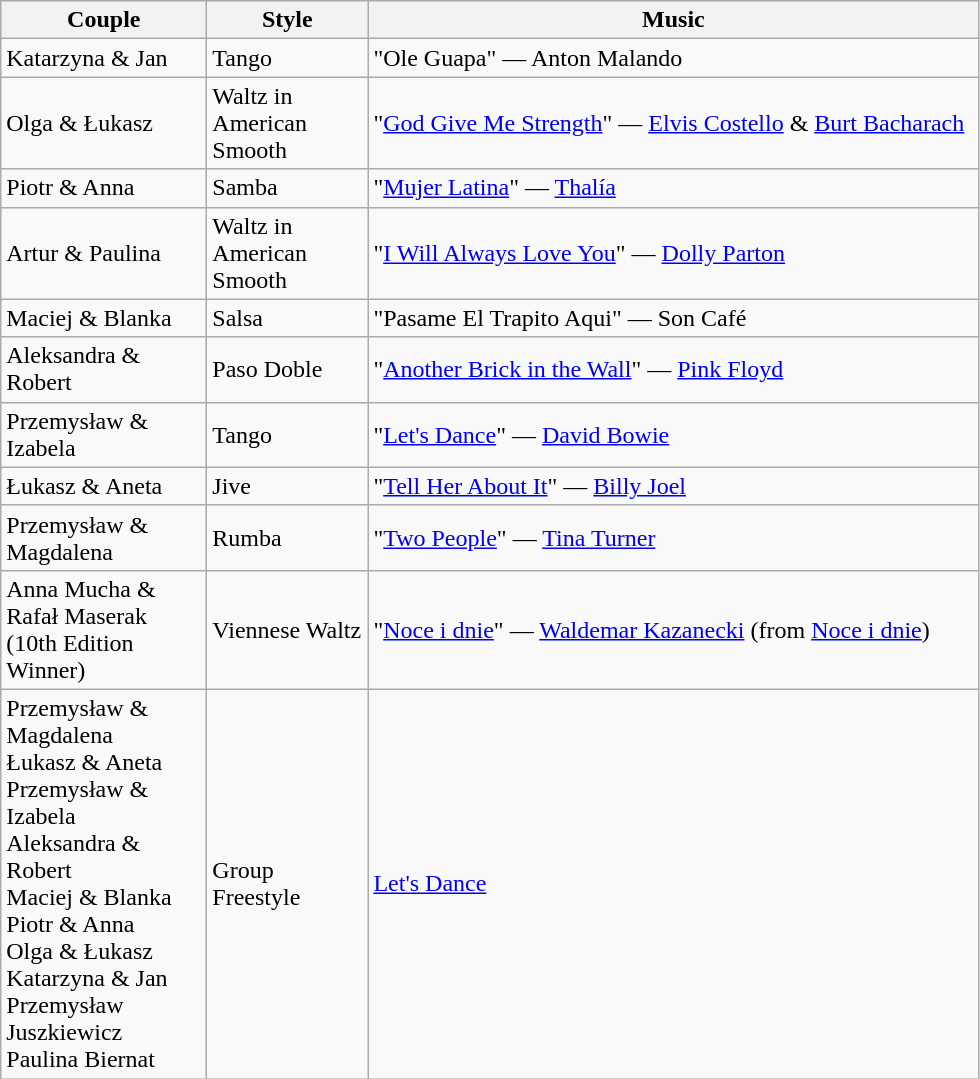<table class="wikitable">
<tr>
<th style="width:130px;">Couple</th>
<th style="width:100px;">Style</th>
<th style="width:400px;">Music</th>
</tr>
<tr>
<td>Katarzyna & Jan</td>
<td>Tango</td>
<td>"Ole Guapa" — Anton Malando</td>
</tr>
<tr>
<td>Olga & Łukasz</td>
<td>Waltz in American Smooth</td>
<td>"<a href='#'>God Give Me Strength</a>" — <a href='#'>Elvis Costello</a> & <a href='#'>Burt Bacharach</a></td>
</tr>
<tr>
<td>Piotr & Anna</td>
<td>Samba</td>
<td>"<a href='#'>Mujer Latina</a>" — <a href='#'>Thalía</a></td>
</tr>
<tr>
<td>Artur & Paulina</td>
<td>Waltz in American Smooth</td>
<td>"<a href='#'>I Will Always Love You</a>" — <a href='#'>Dolly Parton</a></td>
</tr>
<tr>
<td>Maciej & Blanka</td>
<td>Salsa</td>
<td>"Pasame El Trapito Aqui" — Son Café</td>
</tr>
<tr>
<td>Aleksandra & Robert</td>
<td>Paso Doble</td>
<td>"<a href='#'>Another Brick in the Wall</a>" — <a href='#'>Pink Floyd</a></td>
</tr>
<tr>
<td>Przemysław & Izabela</td>
<td>Tango</td>
<td>"<a href='#'>Let's Dance</a>" — <a href='#'>David Bowie</a></td>
</tr>
<tr>
<td>Łukasz & Aneta</td>
<td>Jive</td>
<td>"<a href='#'>Tell Her About It</a>" — <a href='#'>Billy Joel</a></td>
</tr>
<tr>
<td>Przemysław & Magdalena</td>
<td>Rumba</td>
<td>"<a href='#'>Two People</a>" — <a href='#'>Tina Turner</a></td>
</tr>
<tr>
<td>Anna Mucha & Rafał Maserak (10th Edition Winner)</td>
<td>Viennese Waltz</td>
<td>"<a href='#'>Noce i dnie</a>" — <a href='#'>Waldemar Kazanecki</a> (from <a href='#'>Noce i dnie</a>)</td>
</tr>
<tr>
<td>Przemysław & Magdalena <br> Łukasz & Aneta <br> Przemysław & Izabela <br> Aleksandra & Robert <br> Maciej & Blanka <br> Piotr & Anna <br> Olga & Łukasz <br> Katarzyna & Jan <br> Przemysław Juszkiewicz <br> Paulina Biernat <br></td>
<td>Group Freestyle</td>
<td><a href='#'>Let's Dance</a></td>
</tr>
</table>
